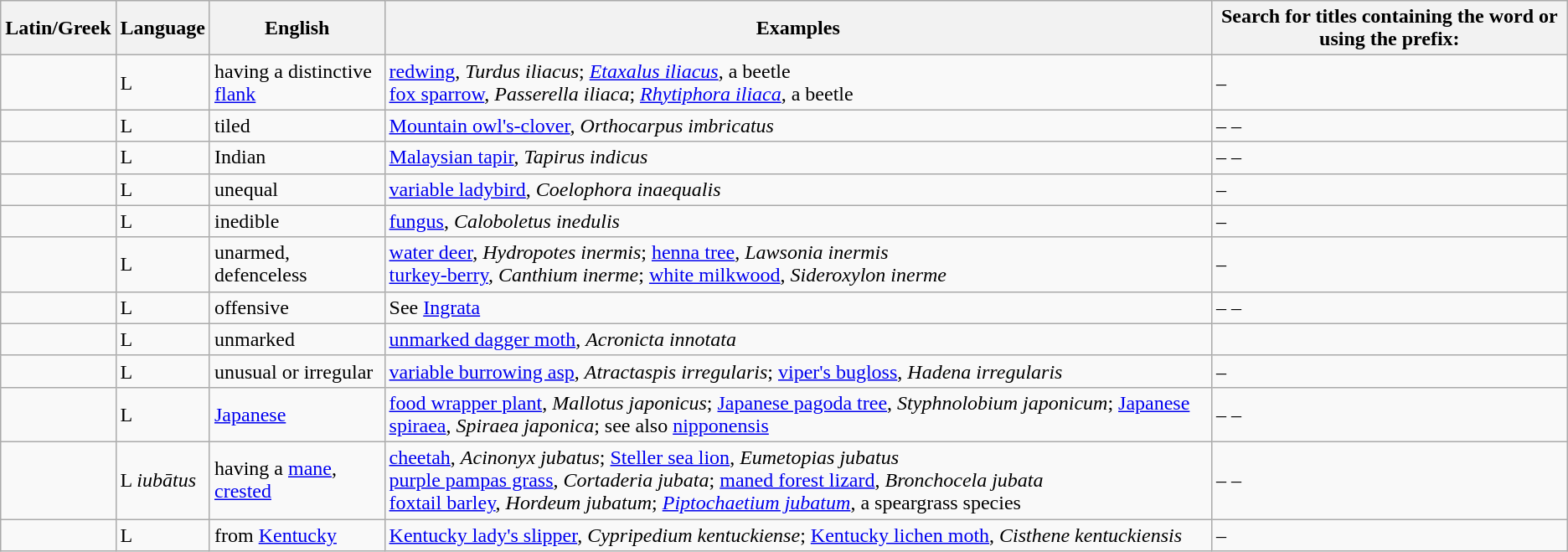<table class="wikitable">
<tr>
<th>Latin/Greek</th>
<th>Language</th>
<th>English</th>
<th>Examples</th>
<th>Search for titles containing the word or using the prefix:</th>
</tr>
<tr>
<td></td>
<td>L</td>
<td>having a distinctive <a href='#'>flank</a></td>
<td><a href='#'>redwing</a>, <em>Turdus iliacus</em>; <em><a href='#'>Etaxalus iliacus</a></em>, a beetle<br><a href='#'>fox sparrow</a>, <em>Passerella iliaca</em>; <em><a href='#'>Rhytiphora iliaca</a></em>, a beetle</td>
<td> – </td>
</tr>
<tr>
<td></td>
<td>L</td>
<td>tiled</td>
<td><a href='#'>Mountain owl's-clover</a>, <em>Orthocarpus imbricatus</em></td>
<td> –  – </td>
</tr>
<tr>
<td></td>
<td>L</td>
<td>Indian</td>
<td><a href='#'>Malaysian tapir</a>, <em>Tapirus indicus</em></td>
<td> –  – </td>
</tr>
<tr>
<td></td>
<td>L</td>
<td>unequal</td>
<td><a href='#'>variable ladybird</a>, <em>Coelophora inaequalis</em></td>
<td> – </td>
</tr>
<tr>
<td></td>
<td>L</td>
<td>inedible</td>
<td><a href='#'>fungus</a>, <em>Caloboletus inedulis</em></td>
<td> – </td>
</tr>
<tr>
<td></td>
<td>L</td>
<td>unarmed, defenceless</td>
<td><a href='#'>water deer</a>, <em>Hydropotes inermis</em>; <a href='#'>henna tree</a>, <em>Lawsonia inermis</em><br><a href='#'>turkey-berry</a>, <em>Canthium inerme</em>; <a href='#'>white milkwood</a>, <em>Sideroxylon inerme</em></td>
<td> – </td>
</tr>
<tr>
<td></td>
<td>L</td>
<td>offensive</td>
<td>See <a href='#'>Ingrata</a></td>
<td> –  – </td>
</tr>
<tr>
<td></td>
<td>L</td>
<td>unmarked</td>
<td><a href='#'>unmarked dagger moth</a>, <em>Acronicta innotata</em></td>
<td></td>
</tr>
<tr>
<td></td>
<td>L</td>
<td>unusual or irregular</td>
<td><a href='#'>variable burrowing asp</a>, <em>Atractaspis irregularis</em>; <a href='#'>viper's bugloss</a>, <em>Hadena irregularis</em></td>
<td> – </td>
</tr>
<tr id="japonicus">
<td></td>
<td>L</td>
<td><a href='#'>Japanese</a></td>
<td><a href='#'>food wrapper plant</a>, <em>Mallotus japonicus</em>; <a href='#'>Japanese pagoda tree</a>, <em>Styphnolobium japonicum</em>; <a href='#'>Japanese spiraea</a>, <em>Spiraea japonica</em>; see also <a href='#'>nipponensis</a></td>
<td> –  – </td>
</tr>
<tr>
<td></td>
<td>L <em>iubātus</em></td>
<td>having a <a href='#'>mane</a>, <a href='#'>crested</a></td>
<td><a href='#'>cheetah</a>, <em>Acinonyx jubatus</em>; <a href='#'>Steller sea lion</a>, <em>Eumetopias jubatus</em><br><a href='#'>purple pampas grass</a>, <em>Cortaderia jubata</em>; <a href='#'>maned forest lizard</a>, <em>Bronchocela jubata</em><br><a href='#'>foxtail barley</a>, <em>Hordeum jubatum</em>; <em><a href='#'>Piptochaetium jubatum</a></em>, a speargrass species</td>
<td> –  – </td>
</tr>
<tr>
<td></td>
<td>L</td>
<td>from <a href='#'>Kentucky</a></td>
<td><a href='#'>Kentucky lady's slipper</a>, <em>Cypripedium kentuckiense</em>; <a href='#'>Kentucky lichen moth</a>, <em>Cisthene kentuckiensis</em></td>
<td> – </td>
</tr>
</table>
